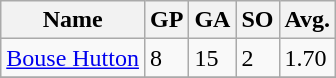<table class="wikitable">
<tr>
<th>Name</th>
<th>GP</th>
<th>GA</th>
<th>SO</th>
<th>Avg.</th>
</tr>
<tr>
<td><a href='#'>Bouse Hutton</a></td>
<td>8</td>
<td>15</td>
<td>2</td>
<td>1.70</td>
</tr>
<tr>
</tr>
</table>
